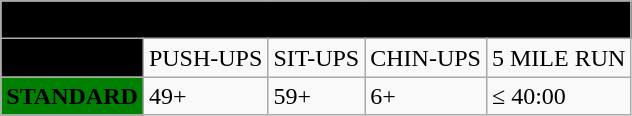<table class="wikitable">
<tr style="background: black" align="center">
<td colspan="5" style="font-size:;"><span><strong>RANGER SCHOOL</strong></span></td>
</tr>
<tr>
<td style="background: black"><span> <strong>EVENTS</strong></span></td>
<td>PUSH-UPS</td>
<td>SIT-UPS</td>
<td>CHIN-UPS</td>
<td>5 MILE RUN</td>
</tr>
<tr>
<td style="background: green"><strong>STANDARD</strong></td>
<td>49+</td>
<td>59+</td>
<td>6+</td>
<td>≤ 40:00</td>
</tr>
</table>
